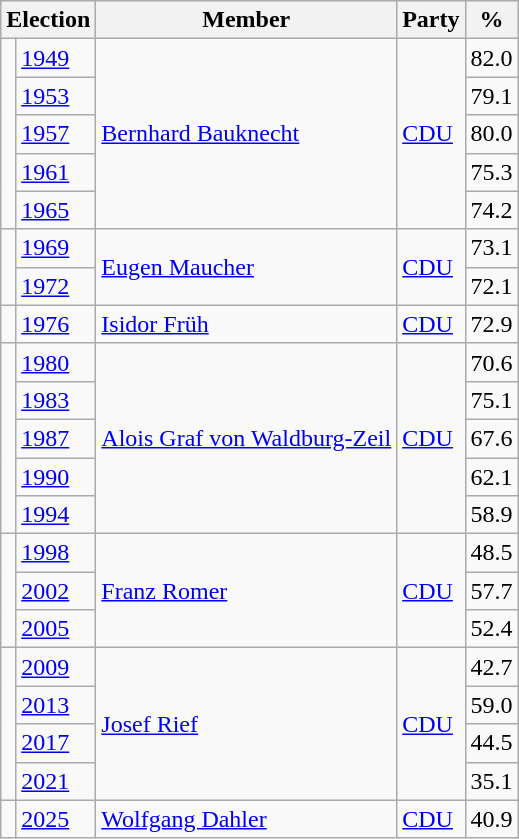<table class=wikitable>
<tr>
<th colspan=2>Election</th>
<th>Member</th>
<th>Party</th>
<th>%</th>
</tr>
<tr>
<td rowspan=5 bgcolor=></td>
<td><a href='#'>1949</a></td>
<td rowspan=5><a href='#'>Bernhard Bauknecht</a></td>
<td rowspan=5><a href='#'>CDU</a></td>
<td align=right>82.0</td>
</tr>
<tr>
<td><a href='#'>1953</a></td>
<td align=right>79.1</td>
</tr>
<tr>
<td><a href='#'>1957</a></td>
<td align=right>80.0</td>
</tr>
<tr>
<td><a href='#'>1961</a></td>
<td align=right>75.3</td>
</tr>
<tr>
<td><a href='#'>1965</a></td>
<td align=right>74.2</td>
</tr>
<tr>
<td rowspan=2 bgcolor=></td>
<td><a href='#'>1969</a></td>
<td rowspan=2><a href='#'>Eugen Maucher</a></td>
<td rowspan=2><a href='#'>CDU</a></td>
<td align=right>73.1</td>
</tr>
<tr>
<td><a href='#'>1972</a></td>
<td align=right>72.1</td>
</tr>
<tr>
<td bgcolor=></td>
<td><a href='#'>1976</a></td>
<td><a href='#'>Isidor Früh</a></td>
<td><a href='#'>CDU</a></td>
<td align=right>72.9</td>
</tr>
<tr>
<td rowspan=5 bgcolor=></td>
<td><a href='#'>1980</a></td>
<td rowspan=5><a href='#'>Alois Graf von Waldburg-Zeil</a></td>
<td rowspan=5><a href='#'>CDU</a></td>
<td align=right>70.6</td>
</tr>
<tr>
<td><a href='#'>1983</a></td>
<td align=right>75.1</td>
</tr>
<tr>
<td><a href='#'>1987</a></td>
<td align=right>67.6</td>
</tr>
<tr>
<td><a href='#'>1990</a></td>
<td align=right>62.1</td>
</tr>
<tr>
<td><a href='#'>1994</a></td>
<td align=right>58.9</td>
</tr>
<tr>
<td rowspan=3 bgcolor=></td>
<td><a href='#'>1998</a></td>
<td rowspan=3><a href='#'>Franz Romer</a></td>
<td rowspan=3><a href='#'>CDU</a></td>
<td align=right>48.5</td>
</tr>
<tr>
<td><a href='#'>2002</a></td>
<td align=right>57.7</td>
</tr>
<tr>
<td><a href='#'>2005</a></td>
<td align=right>52.4</td>
</tr>
<tr>
<td rowspan=4 bgcolor=></td>
<td><a href='#'>2009</a></td>
<td rowspan=4><a href='#'>Josef Rief</a></td>
<td rowspan=4><a href='#'>CDU</a></td>
<td align=right>42.7</td>
</tr>
<tr>
<td><a href='#'>2013</a></td>
<td align=right>59.0</td>
</tr>
<tr>
<td><a href='#'>2017</a></td>
<td align=right>44.5</td>
</tr>
<tr>
<td><a href='#'>2021</a></td>
<td align=right>35.1</td>
</tr>
<tr>
<td bgcolor=></td>
<td><a href='#'>2025</a></td>
<td><a href='#'>Wolfgang Dahler</a></td>
<td><a href='#'>CDU</a></td>
<td align=right>40.9</td>
</tr>
</table>
